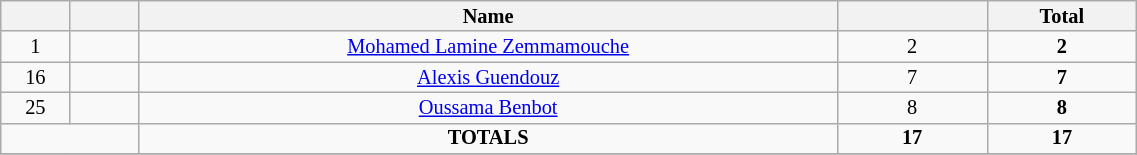<table class="wikitable sortable alternance"  style="font-size:85%; text-align:center; line-height:14px; width:60%;">
<tr>
<th width=15></th>
<th width=15></th>
<th width=210>Name</th>
<th width=40></th>
<th width=40>Total</th>
</tr>
<tr>
<td>1</td>
<td></td>
<td><a href='#'>Mohamed Lamine Zemmamouche</a></td>
<td>2</td>
<td><strong>2</strong></td>
</tr>
<tr>
<td>16</td>
<td></td>
<td><a href='#'>Alexis Guendouz</a></td>
<td>7</td>
<td><strong>7</strong></td>
</tr>
<tr>
<td>25</td>
<td></td>
<td><a href='#'>Oussama Benbot</a></td>
<td>8</td>
<td><strong>8</strong></td>
</tr>
<tr>
<td colspan="2"></td>
<td><strong>TOTALS</strong></td>
<td><strong>17</strong></td>
<td><strong>17</strong></td>
</tr>
<tr>
</tr>
</table>
